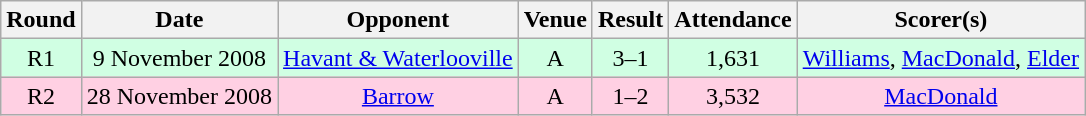<table class="wikitable sortable" style="text-align:center;">
<tr>
<th>Round</th>
<th>Date</th>
<th>Opponent</th>
<th>Venue</th>
<th>Result</th>
<th>Attendance</th>
<th>Scorer(s)</th>
</tr>
<tr style="background:#d0ffe3;">
<td>R1</td>
<td>9 November 2008</td>
<td><a href='#'>Havant & Waterlooville</a></td>
<td>A</td>
<td>3–1</td>
<td>1,631</td>
<td><a href='#'>Williams</a>, <a href='#'>MacDonald</a>, <a href='#'>Elder</a></td>
</tr>
<tr style="background:#ffd0e3;">
<td>R2</td>
<td>28 November 2008</td>
<td><a href='#'>Barrow</a></td>
<td>A</td>
<td>1–2</td>
<td>3,532</td>
<td><a href='#'>MacDonald</a></td>
</tr>
</table>
